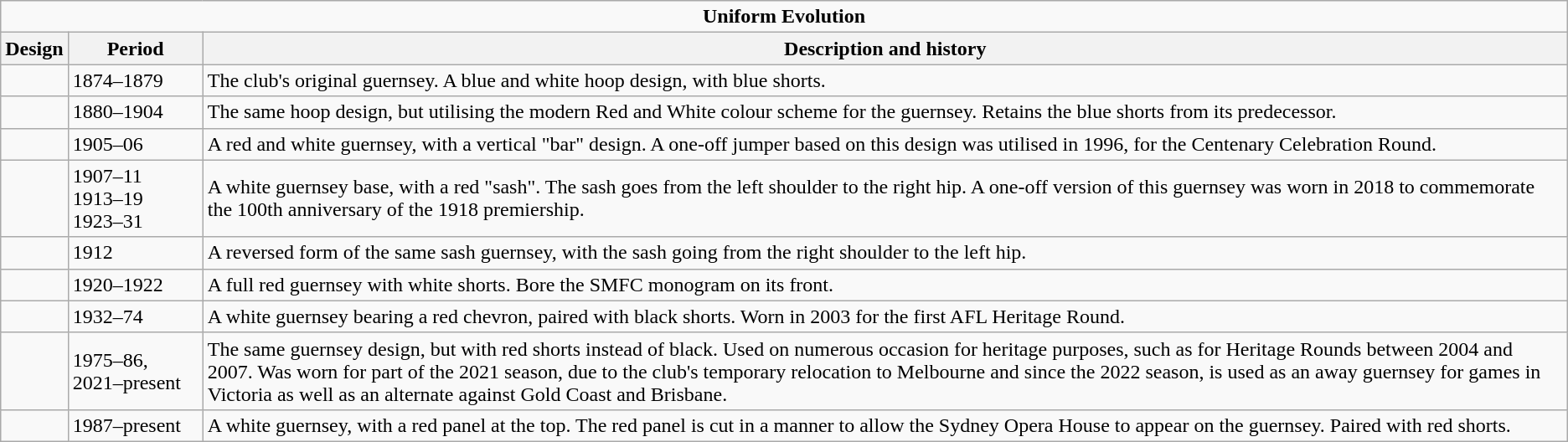<table class="wikitable mw-collapsible">
<tr>
<td ! colspan="3" style="text-align: center"><strong>Uniform Evolution</strong></td>
</tr>
<tr>
<th>Design</th>
<th width=100px>Period</th>
<th>Description and history</th>
</tr>
<tr>
<td></td>
<td>1874–1879</td>
<td>The club's original guernsey. A blue and white hoop design, with blue shorts.</td>
</tr>
<tr>
<td></td>
<td>1880–1904</td>
<td>The same hoop design, but utilising the modern Red and White colour scheme for the guernsey. Retains the blue shorts from its predecessor.</td>
</tr>
<tr>
<td></td>
<td>1905–06</td>
<td>A red and white guernsey, with a vertical "bar" design. A one-off jumper based on this design was utilised in 1996, for the Centenary Celebration Round.</td>
</tr>
<tr>
<td></td>
<td>1907–11<br>1913–19<br>1923–31</td>
<td>A white guernsey base, with a red "sash". The sash goes from the left shoulder to the right hip. A one-off version of this guernsey was worn in 2018 to commemorate the 100th anniversary of the 1918 premiership.</td>
</tr>
<tr>
<td></td>
<td>1912</td>
<td>A reversed form of the same sash guernsey, with the sash going from the right shoulder to the left hip.</td>
</tr>
<tr>
<td></td>
<td>1920–1922</td>
<td>A full red guernsey with white shorts. Bore the SMFC monogram on its front.</td>
</tr>
<tr>
<td></td>
<td>1932–74</td>
<td>A white guernsey bearing a red chevron, paired with black shorts. Worn in 2003 for the first AFL Heritage Round.</td>
</tr>
<tr>
<td></td>
<td>1975–86, 2021–present</td>
<td>The same guernsey design, but with red shorts instead of black. Used on numerous occasion for heritage purposes, such as for Heritage Rounds between 2004 and 2007. Was worn for part of the 2021 season, due to the club's temporary relocation to Melbourne and since the 2022 season, is used as an away guernsey for games in Victoria as well as an alternate against Gold Coast and Brisbane.</td>
</tr>
<tr>
<td></td>
<td>1987–present</td>
<td>A white guernsey, with a red panel at the top. The red panel is cut in a manner to allow the Sydney Opera House to appear on the guernsey. Paired with red shorts.</td>
</tr>
</table>
